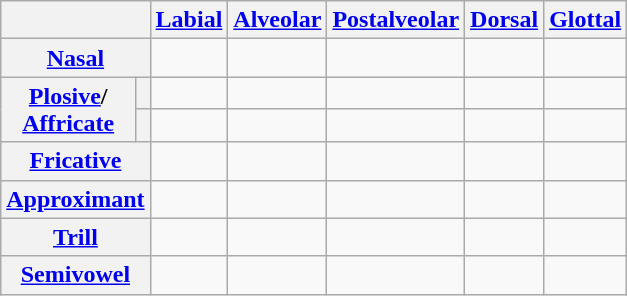<table class="wikitable" style="text-align: center;">
<tr>
<th colspan="2"></th>
<th><a href='#'>Labial</a></th>
<th><a href='#'>Alveolar</a></th>
<th><a href='#'>Postalveolar</a></th>
<th><a href='#'>Dorsal</a></th>
<th><a href='#'>Glottal</a></th>
</tr>
<tr>
<th colspan="2"><a href='#'>Nasal</a></th>
<td></td>
<td></td>
<td></td>
<td></td>
<td></td>
</tr>
<tr>
<th rowspan="2"><a href='#'>Plosive</a>/<br><a href='#'>Affricate</a></th>
<th></th>
<td></td>
<td></td>
<td></td>
<td></td>
<td></td>
</tr>
<tr>
<th></th>
<td></td>
<td></td>
<td></td>
<td></td>
<td></td>
</tr>
<tr>
<th colspan="2"><a href='#'>Fricative</a></th>
<td></td>
<td></td>
<td></td>
<td></td>
<td></td>
</tr>
<tr>
<th colspan="2"><a href='#'>Approximant</a></th>
<td></td>
<td></td>
<td></td>
<td></td>
<td></td>
</tr>
<tr>
<th colspan="2"><a href='#'>Trill</a></th>
<td></td>
<td></td>
<td></td>
<td></td>
<td></td>
</tr>
<tr>
<th colspan="2"><a href='#'>Semivowel</a></th>
<td></td>
<td></td>
<td></td>
<td></td>
<td></td>
</tr>
</table>
